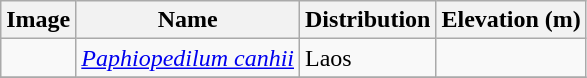<table class="wikitable collapsible">
<tr>
<th>Image</th>
<th>Name</th>
<th>Distribution</th>
<th>Elevation (m)</th>
</tr>
<tr>
<td></td>
<td><em><a href='#'>Paphiopedilum canhii</a></em>  </td>
<td>Laos</td>
<td></td>
</tr>
<tr>
</tr>
</table>
